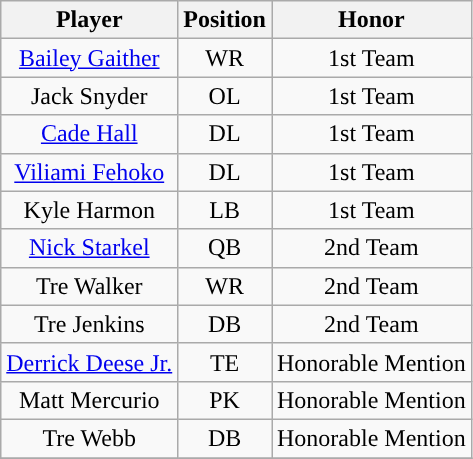<table class="wikitable sortable sortable" style="text-align: center">
<tr>
<th>Player</th>
<th>Position</th>
<th>Honor</th>
</tr>
<tr>
<td><a href='#'>Bailey Gaither</a></td>
<td>WR</td>
<td>1st Team</td>
</tr>
<tr>
<td>Jack Snyder</td>
<td>OL</td>
<td>1st Team</td>
</tr>
<tr>
<td><a href='#'>Cade Hall</a></td>
<td>DL</td>
<td>1st Team</td>
</tr>
<tr>
<td><a href='#'>Viliami Fehoko</a></td>
<td>DL</td>
<td>1st Team</td>
</tr>
<tr>
<td>Kyle Harmon</td>
<td>LB</td>
<td>1st Team</td>
</tr>
<tr>
<td><a href='#'>Nick Starkel</a></td>
<td>QB</td>
<td>2nd Team</td>
</tr>
<tr>
<td>Tre Walker</td>
<td>WR</td>
<td>2nd Team</td>
</tr>
<tr>
<td>Tre Jenkins</td>
<td>DB</td>
<td>2nd Team</td>
</tr>
<tr>
<td><a href='#'>Derrick Deese Jr.</a></td>
<td>TE</td>
<td>Honorable Mention</td>
</tr>
<tr>
<td>Matt Mercurio</td>
<td>PK</td>
<td>Honorable Mention</td>
</tr>
<tr>
<td>Tre Webb</td>
<td>DB</td>
<td>Honorable Mention</td>
</tr>
<tr>
</tr>
</table>
